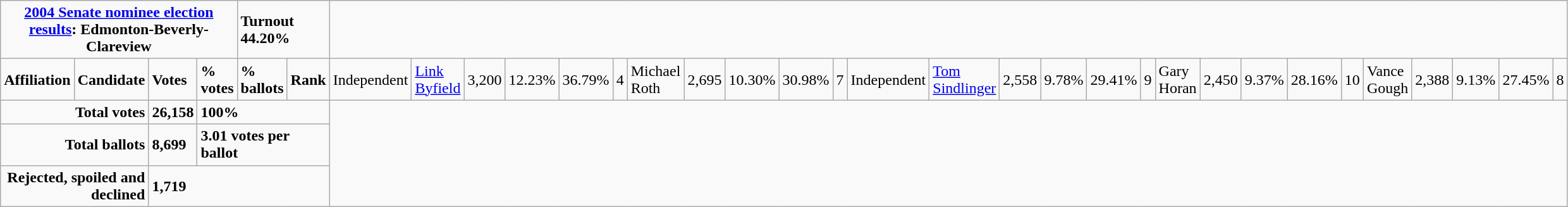<table class="wikitable">
<tr>
<td colspan="5" align=center><strong><a href='#'>2004 Senate nominee election results</a>: Edmonton-Beverly-Clareview</strong></td>
<td colspan="2"><strong>Turnout 44.20%</strong></td>
</tr>
<tr>
<td colspan="2"><strong>Affiliation</strong></td>
<td><strong>Candidate</strong></td>
<td><strong>Votes</strong></td>
<td><strong>% votes</strong></td>
<td><strong>% ballots</strong></td>
<td><strong>Rank</strong><br>
</td>
<td>Independent</td>
<td><a href='#'>Link Byfield</a></td>
<td>3,200</td>
<td>12.23%</td>
<td>36.79%</td>
<td>4<br>
</td>
<td>Michael Roth</td>
<td>2,695</td>
<td>10.30%</td>
<td>30.98%</td>
<td>7<br></td>
<td>Independent</td>
<td><a href='#'>Tom Sindlinger</a></td>
<td>2,558</td>
<td>9.78%</td>
<td>29.41%</td>
<td>9<br>
</td>
<td>Gary Horan</td>
<td>2,450</td>
<td>9.37%</td>
<td>28.16%</td>
<td>10<br></td>
<td>Vance Gough</td>
<td>2,388</td>
<td>9.13%</td>
<td>27.45%</td>
<td>8<br>
</td>
</tr>
<tr>
<td colspan="3" align="right"><strong>Total votes</strong></td>
<td><strong>26,158</strong></td>
<td colspan="3"><strong>100%</strong></td>
</tr>
<tr>
<td colspan="3" align="right"><strong>Total ballots</strong></td>
<td><strong>8,699</strong></td>
<td colspan="3"><strong>3.01 votes per ballot</strong></td>
</tr>
<tr>
<td colspan="3" align="right"><strong>Rejected, spoiled and declined</strong></td>
<td colspan="4"><strong>1,719</strong></td>
</tr>
</table>
